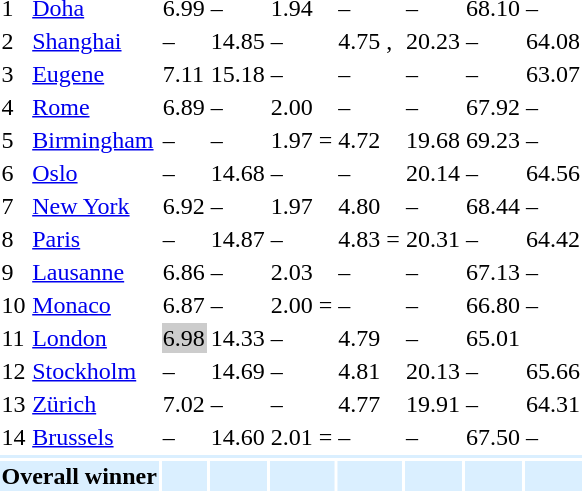<table>
<tr>
<td>1</td>
<td align=left><a href='#'>Doha</a></td>
<td> 6.99 </td>
<td>–</td>
<td> 1.94</td>
<td>–</td>
<td>–</td>
<td> 68.10</td>
<td>–</td>
</tr>
<tr>
<td>2</td>
<td align=left><a href='#'>Shanghai</a></td>
<td>–</td>
<td> 14.85</td>
<td>–</td>
<td> 4.75 , </td>
<td> 20.23 </td>
<td>–</td>
<td> 64.08 </td>
</tr>
<tr>
<td>3</td>
<td align=left><a href='#'>Eugene</a></td>
<td> 7.11</td>
<td> 15.18</td>
<td>–</td>
<td>–</td>
<td>–</td>
<td>–</td>
<td> 63.07 </td>
</tr>
<tr>
<td>4</td>
<td align=left><a href='#'>Rome</a></td>
<td> 6.89</td>
<td>–</td>
<td> 2.00 </td>
<td>–</td>
<td>–</td>
<td> 67.92</td>
<td>–</td>
</tr>
<tr>
<td>5</td>
<td align=left><a href='#'>Birmingham</a></td>
<td>–</td>
<td>–</td>
<td> 1.97 =</td>
<td> 4.72 </td>
<td> 19.68</td>
<td> 69.23 </td>
<td>–</td>
</tr>
<tr>
<td>6</td>
<td align=left><a href='#'>Oslo</a></td>
<td>–</td>
<td> 14.68</td>
<td>–</td>
<td>–</td>
<td> 20.14</td>
<td>–</td>
<td> 64.56 </td>
</tr>
<tr>
<td>7</td>
<td align=left><a href='#'>New York</a></td>
<td> 6.92 </td>
<td>–</td>
<td> 1.97 </td>
<td> 4.80 </td>
<td>–</td>
<td> 68.44</td>
<td>–</td>
</tr>
<tr>
<td>8</td>
<td align=left><a href='#'>Paris</a></td>
<td>–</td>
<td> 14.87</td>
<td>–</td>
<td> 4.83 =  </td>
<td> 20.31</td>
<td>–</td>
<td> 64.42</td>
</tr>
<tr>
<td>9</td>
<td align=left><a href='#'>Lausanne</a></td>
<td> 6.86</td>
<td>–</td>
<td> 2.03 </td>
<td>–</td>
<td>–</td>
<td> 67.13</td>
<td>–</td>
</tr>
<tr>
<td>10</td>
<td align=left><a href='#'>Monaco</a></td>
<td> 6.87</td>
<td>–</td>
<td> 2.00 =</td>
<td>–</td>
<td>–</td>
<td> 66.80</td>
<td>–</td>
</tr>
<tr>
<td>11</td>
<td align=left><a href='#'>London</a></td>
<td style="background:#ccc;"> 6.98 </td>
<td> 14.33</td>
<td>–</td>
<td> 4.79</td>
<td>–</td>
<td> 65.01 </td>
</tr>
<tr>
<td>12</td>
<td align=left><a href='#'>Stockholm</a></td>
<td>–</td>
<td> 14.69</td>
<td>–</td>
<td> 4.81</td>
<td> 20.13</td>
<td>–</td>
<td> 65.66 </td>
</tr>
<tr>
<td>13</td>
<td align=left><a href='#'>Zürich</a></td>
<td> 7.02 </td>
<td>–</td>
<td>–</td>
<td> 4.77</td>
<td> 19.91</td>
<td>–</td>
<td> 64.31</td>
</tr>
<tr>
<td>14</td>
<td align=left><a href='#'>Brussels</a></td>
<td>–</td>
<td> 14.60</td>
<td> 2.01 =</td>
<td>–</td>
<td>–</td>
<td> 67.50</td>
<td>–</td>
</tr>
<tr>
<td colspan="9" style="background:#daefff;"></td>
</tr>
<tr style="background:#daefff;">
<td colspan="2"><strong>Overall winner</strong></td>
<td></td>
<td></td>
<td></td>
<td></td>
<td></td>
<td></td>
<td></td>
</tr>
</table>
